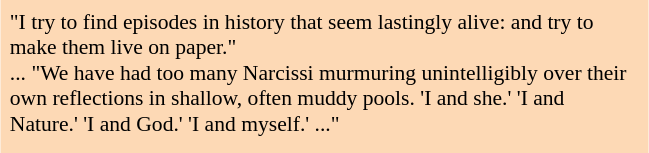<table class="toccolours" style="float: right; margin-left: 1em; margin-right: 2em; font-size: 90%; background:#FDD9B5; color:black; width:30em; max-width: 40%;" cellspacing="5">
<tr>
<td style="text-align: left;">"I try to find episodes in history that seem lastingly alive: and try to make them live on paper."<br> ... "We have had too many Narcissi murmuring unintelligibly over their own reflections in shallow, often muddy pools. 'I and she.' 'I and Nature.' 'I and God.' 'I and myself.' ..."<br></td>
<td style="text-align: left;"></td>
</tr>
<tr>
</tr>
</table>
